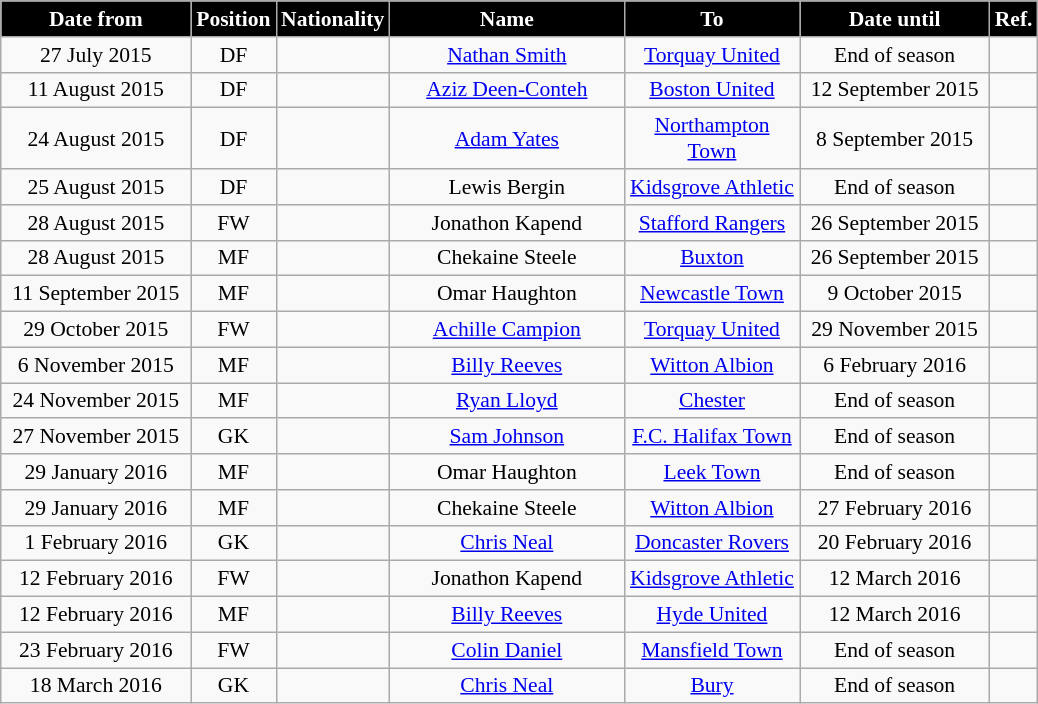<table class="wikitable" style="text-align:center; font-size:90%; ">
<tr>
<th style="background:#000000; color:#FFFFFF; width:120px;">Date from</th>
<th style="background:#000000; color:#FFFFFF; width:50px;">Position</th>
<th style="background:#000000; color:#FFFFFF; width:50px;">Nationality</th>
<th style="background:#000000; color:#FFFFFF; width:150px;">Name</th>
<th style="background:#000000; color:#FFFFFF; width:110px;">To</th>
<th style="background:#000000; color:#FFFFFF; width:120px;">Date until</th>
<th style="background:#000000; color:#FFFFFF; width:25px;">Ref.</th>
</tr>
<tr>
<td>27 July 2015</td>
<td>DF</td>
<td></td>
<td><a href='#'>Nathan Smith</a></td>
<td><a href='#'>Torquay United</a></td>
<td>End of season</td>
<td></td>
</tr>
<tr>
<td>11 August 2015</td>
<td>DF</td>
<td></td>
<td><a href='#'>Aziz Deen-Conteh</a></td>
<td><a href='#'>Boston United</a></td>
<td>12 September 2015</td>
<td></td>
</tr>
<tr>
<td>24 August 2015</td>
<td>DF</td>
<td></td>
<td><a href='#'>Adam Yates</a></td>
<td><a href='#'>Northampton Town</a></td>
<td>8 September 2015</td>
<td></td>
</tr>
<tr>
<td>25 August 2015</td>
<td>DF</td>
<td></td>
<td>Lewis Bergin</td>
<td><a href='#'>Kidsgrove Athletic</a></td>
<td>End of season</td>
<td></td>
</tr>
<tr>
<td>28 August 2015</td>
<td>FW</td>
<td></td>
<td>Jonathon Kapend</td>
<td><a href='#'>Stafford Rangers</a></td>
<td>26 September 2015</td>
<td></td>
</tr>
<tr>
<td>28 August 2015</td>
<td>MF</td>
<td></td>
<td>Chekaine Steele</td>
<td><a href='#'>Buxton</a></td>
<td>26 September 2015</td>
<td></td>
</tr>
<tr>
<td>11 September 2015</td>
<td>MF</td>
<td></td>
<td>Omar Haughton</td>
<td><a href='#'>Newcastle Town</a></td>
<td>9 October 2015</td>
<td></td>
</tr>
<tr>
<td>29 October 2015</td>
<td>FW</td>
<td></td>
<td><a href='#'>Achille Campion</a></td>
<td><a href='#'>Torquay United</a></td>
<td>29 November 2015</td>
<td></td>
</tr>
<tr>
<td>6 November 2015</td>
<td>MF</td>
<td></td>
<td><a href='#'>Billy Reeves</a></td>
<td><a href='#'>Witton Albion</a></td>
<td>6 February 2016</td>
<td></td>
</tr>
<tr>
<td>24 November 2015</td>
<td>MF</td>
<td></td>
<td><a href='#'>Ryan Lloyd</a></td>
<td><a href='#'>Chester</a></td>
<td>End of season</td>
<td></td>
</tr>
<tr>
<td>27 November 2015</td>
<td>GK</td>
<td></td>
<td><a href='#'>Sam Johnson</a></td>
<td><a href='#'>F.C. Halifax Town</a></td>
<td>End of season</td>
<td></td>
</tr>
<tr>
<td>29 January 2016</td>
<td>MF</td>
<td></td>
<td>Omar Haughton</td>
<td><a href='#'>Leek Town</a></td>
<td>End of season</td>
<td></td>
</tr>
<tr>
<td>29 January 2016</td>
<td>MF</td>
<td></td>
<td>Chekaine Steele</td>
<td><a href='#'>Witton Albion</a></td>
<td>27 February 2016</td>
<td></td>
</tr>
<tr>
<td>1 February 2016</td>
<td>GK</td>
<td></td>
<td><a href='#'>Chris Neal</a></td>
<td><a href='#'>Doncaster Rovers</a></td>
<td>20 February 2016</td>
<td></td>
</tr>
<tr>
<td>12 February 2016</td>
<td>FW</td>
<td></td>
<td>Jonathon Kapend</td>
<td><a href='#'>Kidsgrove Athletic</a></td>
<td>12 March 2016</td>
<td></td>
</tr>
<tr>
<td>12 February 2016</td>
<td>MF</td>
<td></td>
<td><a href='#'>Billy Reeves</a></td>
<td><a href='#'>Hyde United</a></td>
<td>12 March 2016</td>
<td></td>
</tr>
<tr>
<td>23 February 2016</td>
<td>FW</td>
<td></td>
<td><a href='#'>Colin Daniel</a></td>
<td><a href='#'>Mansfield Town</a></td>
<td>End of season</td>
<td></td>
</tr>
<tr>
<td>18 March 2016</td>
<td>GK</td>
<td></td>
<td><a href='#'>Chris Neal</a></td>
<td><a href='#'>Bury</a></td>
<td>End of season</td>
<td></td>
</tr>
</table>
